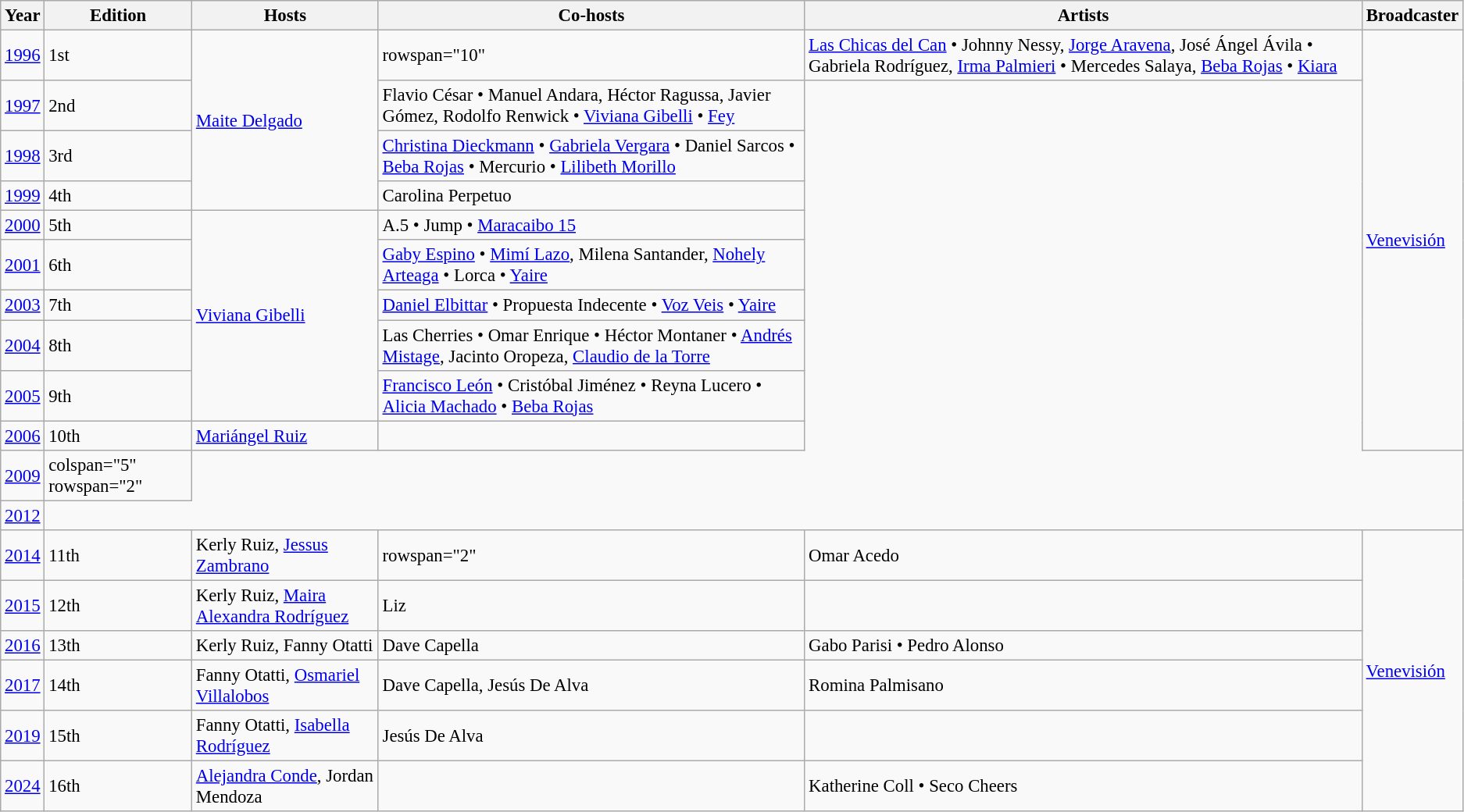<table class="wikitable sortable" style="font-size: 95%;">
<tr>
<th>Year</th>
<th>Edition</th>
<th>Hosts</th>
<th>Co-hosts</th>
<th>Artists</th>
<th>Broadcaster</th>
</tr>
<tr>
<td><a href='#'>1996</a></td>
<td>1st</td>
<td rowspan="4"><a href='#'>Maite Delgado</a></td>
<td>rowspan="10" </td>
<td><a href='#'>Las Chicas del Can</a> • Johnny Nessy, <a href='#'>Jorge Aravena</a>, José Ángel Ávila • Gabriela Rodríguez, <a href='#'>Irma Palmieri</a> • Mercedes Salaya, <a href='#'>Beba Rojas</a> • <a href='#'>Kiara</a></td>
<td rowspan="10"><a href='#'>Venevisión</a></td>
</tr>
<tr>
<td><a href='#'>1997</a></td>
<td>2nd</td>
<td>Flavio César • Manuel Andara, Héctor Ragussa, Javier Gómez, Rodolfo Renwick • <a href='#'>Viviana Gibelli</a> • <a href='#'>Fey</a></td>
</tr>
<tr>
<td><a href='#'>1998</a></td>
<td>3rd</td>
<td><a href='#'>Christina Dieckmann</a> • <a href='#'>Gabriela Vergara</a> • Daniel Sarcos • <a href='#'>Beba Rojas</a> • Mercurio • <a href='#'>Lilibeth Morillo</a></td>
</tr>
<tr>
<td><a href='#'>1999</a></td>
<td>4th</td>
<td>Carolina Perpetuo</td>
</tr>
<tr>
<td><a href='#'>2000</a></td>
<td>5th</td>
<td rowspan="5"><a href='#'>Viviana Gibelli</a></td>
<td>A.5 • Jump • <a href='#'>Maracaibo 15</a></td>
</tr>
<tr>
<td><a href='#'>2001</a></td>
<td>6th</td>
<td><a href='#'>Gaby Espino</a> • <a href='#'>Mimí Lazo</a>, Milena Santander, <a href='#'>Nohely Arteaga</a> • Lorca • <a href='#'>Yaire</a></td>
</tr>
<tr>
<td><a href='#'>2003</a></td>
<td>7th</td>
<td><a href='#'>Daniel Elbittar</a> • Propuesta Indecente • <a href='#'>Voz Veis</a> • <a href='#'>Yaire</a></td>
</tr>
<tr>
<td><a href='#'>2004</a></td>
<td>8th</td>
<td>Las Cherries • Omar Enrique • Héctor Montaner • <a href='#'>Andrés Mistage</a>, Jacinto Oropeza, <a href='#'>Claudio de la Torre</a></td>
</tr>
<tr>
<td><a href='#'>2005</a></td>
<td>9th</td>
<td><a href='#'>Francisco León</a> • Cristóbal Jiménez • Reyna Lucero • <a href='#'>Alicia Machado</a> • <a href='#'>Beba Rojas</a></td>
</tr>
<tr>
<td><a href='#'>2006</a></td>
<td>10th</td>
<td><a href='#'>Mariángel Ruiz</a></td>
<td></td>
</tr>
<tr>
<td><a href='#'>2009</a></td>
<td>colspan="5" rowspan="2" </td>
</tr>
<tr>
<td><a href='#'>2012</a></td>
</tr>
<tr>
<td><a href='#'>2014</a></td>
<td>11th</td>
<td>Kerly Ruiz, <a href='#'>Jessus Zambrano</a></td>
<td>rowspan="2"  </td>
<td>Omar Acedo</td>
<td rowspan="6"><a href='#'>Venevisión</a></td>
</tr>
<tr>
<td><a href='#'>2015</a></td>
<td>12th</td>
<td>Kerly Ruiz, <a href='#'>Maira Alexandra Rodríguez</a></td>
<td>Liz</td>
</tr>
<tr>
<td><a href='#'>2016</a></td>
<td>13th</td>
<td>Kerly Ruiz, Fanny Otatti</td>
<td>Dave Capella</td>
<td>Gabo Parisi • Pedro Alonso</td>
</tr>
<tr>
<td><a href='#'>2017</a></td>
<td>14th</td>
<td>Fanny Otatti, <a href='#'>Osmariel Villalobos</a></td>
<td>Dave Capella, Jesús De Alva</td>
<td>Romina Palmisano</td>
</tr>
<tr>
<td><a href='#'>2019</a></td>
<td>15th</td>
<td>Fanny Otatti, <a href='#'>Isabella Rodríguez</a></td>
<td>Jesús De Alva</td>
<td></td>
</tr>
<tr>
<td><a href='#'>2024</a></td>
<td>16th</td>
<td><a href='#'>Alejandra Conde</a>, Jordan Mendoza</td>
<td></td>
<td>Katherine Coll • Seco Cheers</td>
</tr>
</table>
